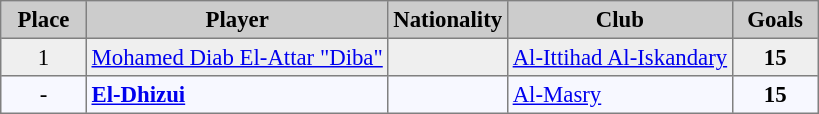<table bgcolor="#f7f8ff" cellpadding="3" cellspacing="0" border="1" style="font-size: 95%; border: gray solid 1px; border-collapse: collapse;">
<tr bgcolor="#CCCCCC">
<th width="50px">Place</th>
<th>Player</th>
<th>Nationality</th>
<th>Club</th>
<th width="50px">Goals</th>
</tr>
<tr bgcolor="#EFEFEF" align="center">
<td>1</td>
<td align="left"><a href='#'>Mohamed Diab El-Attar "Diba"</a></td>
<td align="left"></td>
<td align="left"><a href='#'>Al-Ittihad Al-Iskandary</a></td>
<td><strong>15</strong></td>
</tr>
<tr align="center">
<td>-</td>
<td align="left"><strong><a href='#'>El-Dhizui</a></strong></td>
<td align="left"></td>
<td align="left"><a href='#'>Al-Masry</a></td>
<td><strong>15</strong></td>
</tr>
</table>
